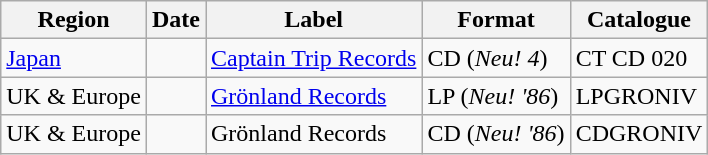<table class="wikitable">
<tr>
<th>Region</th>
<th>Date</th>
<th>Label</th>
<th>Format</th>
<th>Catalogue</th>
</tr>
<tr>
<td><a href='#'>Japan</a></td>
<td></td>
<td><a href='#'>Captain Trip Records</a></td>
<td>CD (<em>Neu! 4</em>)</td>
<td>CT CD 020</td>
</tr>
<tr>
<td>UK & Europe</td>
<td></td>
<td><a href='#'>Grönland Records</a></td>
<td>LP (<em>Neu! '86</em>)</td>
<td>LPGRONIV</td>
</tr>
<tr>
<td>UK & Europe</td>
<td></td>
<td>Grönland Records</td>
<td>CD (<em>Neu! '86</em>)</td>
<td>CDGRONIV</td>
</tr>
</table>
